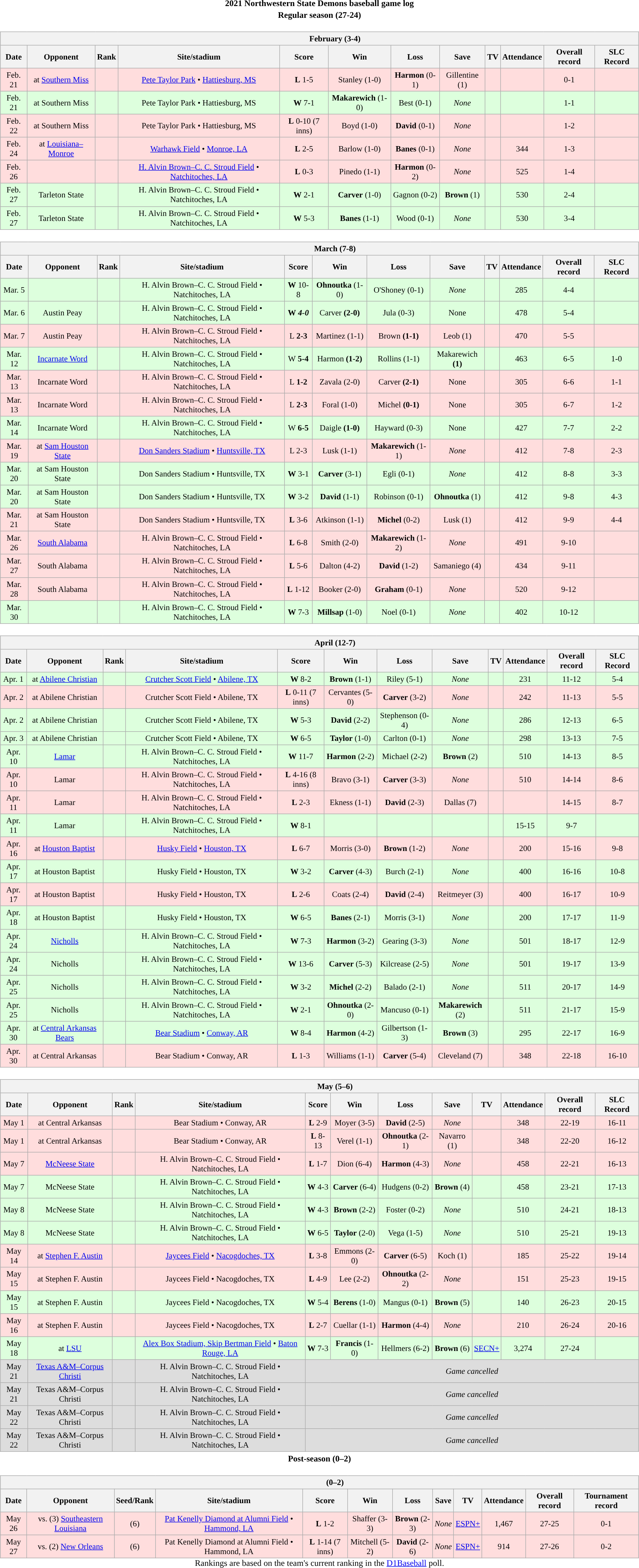<table class="toccolours" width=95% style="clear:both; margin:1.5em auto; text-align:center;">
<tr>
<th colspan=2>2021 Northwestern State Demons baseball game log</th>
</tr>
<tr>
<th colspan=2>Regular season (27-24)</th>
</tr>
<tr valign="top">
<td><br><table class="wikitable collapsible" style="margin:auto; width:100%; text-align:center; font-size:95%">
<tr>
<th colspan=12 style="padding-left:4em;">February (3-4)</th>
</tr>
<tr>
<th>Date</th>
<th>Opponent</th>
<th>Rank</th>
<th>Site/stadium</th>
<th>Score</th>
<th>Win</th>
<th>Loss</th>
<th>Save</th>
<th>TV</th>
<th>Attendance</th>
<th>Overall record</th>
<th>SLC Record</th>
</tr>
<tr align="center" bgcolor=#ffdddd>
<td>Feb. 21</td>
<td>at <a href='#'>Southern Miss</a></td>
<td></td>
<td><a href='#'>Pete Taylor Park</a> • <a href='#'>Hattiesburg, MS</a></td>
<td><strong>L</strong> 1-5</td>
<td>Stanley (1-0)</td>
<td><strong>Harmon</strong> (0-1)</td>
<td>Gillentine (1)</td>
<td></td>
<td></td>
<td>0-1</td>
<td></td>
</tr>
<tr align="center" bgcolor=#ddffdd>
<td>Feb. 21</td>
<td>at Southern Miss</td>
<td></td>
<td>Pete Taylor Park • Hattiesburg, MS</td>
<td><strong>W</strong> 7-1</td>
<td><strong>Makarewich</strong> (1-0)</td>
<td>Best (0-1)</td>
<td><em>None</em></td>
<td></td>
<td></td>
<td>1-1</td>
<td></td>
</tr>
<tr align="center" bgcolor=#ffdddd>
<td>Feb. 22</td>
<td>at Southern Miss</td>
<td></td>
<td>Pete Taylor Park • Hattiesburg, MS</td>
<td><strong>L</strong> 0-10 (7 inns)</td>
<td>Boyd (1-0)</td>
<td><strong>David</strong> (0-1)</td>
<td><em>None</em></td>
<td></td>
<td></td>
<td>1-2</td>
<td></td>
</tr>
<tr align="center" bgcolor=#ffdddd>
<td>Feb. 24</td>
<td>at <a href='#'>Louisiana–Monroe</a></td>
<td></td>
<td><a href='#'>Warhawk Field</a> • <a href='#'>Monroe, LA</a></td>
<td><strong>L</strong> 2-5</td>
<td>Barlow (1-0)</td>
<td><strong>Banes</strong> (0-1)</td>
<td><em>None</em></td>
<td></td>
<td>344</td>
<td>1-3</td>
<td></td>
</tr>
<tr align="center" bgcolor=#ffdddd>
<td>Feb. 26</td>
<td></td>
<td></td>
<td><a href='#'>H. Alvin Brown–C. C. Stroud Field</a> • <a href='#'>Natchitoches, LA</a></td>
<td><strong>L</strong> 0-3</td>
<td>Pinedo (1-1)</td>
<td><strong>Harmon</strong> (0-2)</td>
<td><em>None</em></td>
<td></td>
<td>525</td>
<td>1-4</td>
<td></td>
</tr>
<tr align="center" bgcolor=#ddffdd>
<td>Feb. 27</td>
<td>Tarleton State</td>
<td></td>
<td>H. Alvin Brown–C. C. Stroud Field • Natchitoches, LA</td>
<td><strong>W</strong> 2-1</td>
<td><strong>Carver</strong> (1-0)</td>
<td>Gagnon (0-2)</td>
<td><strong>Brown</strong> (1)</td>
<td></td>
<td>530</td>
<td>2-4</td>
<td></td>
</tr>
<tr align="center" bgcolor=#ddffdd>
<td>Feb. 27</td>
<td>Tarleton State</td>
<td></td>
<td>H. Alvin Brown–C. C. Stroud Field • Natchitoches, LA</td>
<td><strong>W</strong> 5-3</td>
<td><strong>Banes</strong> (1-1)</td>
<td>Wood (0-1)</td>
<td><em>None</em></td>
<td></td>
<td>530</td>
<td>3-4</td>
<td></td>
</tr>
</table>
</td>
</tr>
<tr>
<td><br><table class="wikitable collapsible " style="margin:auto; width:100%; text-align:center; font-size:95%">
<tr>
<th colspan=12 style="padding-left:4em;">March (7-8)</th>
</tr>
<tr>
<th>Date</th>
<th>Opponent</th>
<th>Rank</th>
<th>Site/stadium</th>
<th>Score</th>
<th>Win</th>
<th>Loss</th>
<th>Save</th>
<th>TV</th>
<th>Attendance</th>
<th>Overall record</th>
<th>SLC Record</th>
</tr>
<tr align="center" bgcolor=#ddffdd>
<td>Mar. 5</td>
<td></td>
<td></td>
<td>H. Alvin Brown–C. C. Stroud Field • Natchitoches, LA</td>
<td><strong>W</strong> 10-8</td>
<td><strong>Ohnoutka</strong> (1-0)</td>
<td>O'Shoney (0-1)</td>
<td><em>None</em></td>
<td></td>
<td>285</td>
<td>4-4</td>
<td></td>
</tr>
<tr align="center" bgcolor=#ddffdd>
<td>Mar. 6</td>
<td>Austin Peay</td>
<td></td>
<td>H. Alvin Brown–C. C. Stroud Field • Natchitoches, LA</td>
<td><strong>W<em> 4-0</td>
<td></strong>Carver<strong> (2-0)</td>
<td>Jula (0-3)</td>
<td></em>None<em></td>
<td></td>
<td>478</td>
<td>5-4</td>
<td></td>
</tr>
<tr align="center" bgcolor=#ffdddd>
<td>Mar. 7</td>
<td>Austin Peay</td>
<td></td>
<td>H. Alvin Brown–C. C. Stroud Field • Natchitoches, LA</td>
<td></strong>L<strong> 2-3</td>
<td>Martinez (1-1)</td>
<td></strong>Brown<strong> (1-1)</td>
<td>Leob (1)</td>
<td></td>
<td>470</td>
<td>5-5</td>
<td></td>
</tr>
<tr align="center" bgcolor=#ddffdd>
<td>Mar. 12</td>
<td><a href='#'>Incarnate Word</a></td>
<td></td>
<td>H. Alvin Brown–C. C. Stroud Field • Natchitoches, LA</td>
<td></strong>W<strong> 5-4</td>
<td></strong>Harmon<strong> (1-2)</td>
<td>Rollins (1-1)</td>
<td></strong>Makarewich<strong> (1)</td>
<td></td>
<td>463</td>
<td>6-5</td>
<td>1-0</td>
</tr>
<tr align="center" bgcolor=#ffdddd>
<td>Mar. 13</td>
<td>Incarnate Word</td>
<td></td>
<td>H. Alvin Brown–C. C. Stroud Field • Natchitoches, LA</td>
<td></strong>L<strong> 1-2</td>
<td>Zavala (2-0)</td>
<td></strong>Carver<strong> (2-1)</td>
<td></em>None<em></td>
<td></td>
<td>305</td>
<td>6-6</td>
<td>1-1</td>
</tr>
<tr align="center" bgcolor=#ffdddd>
<td>Mar. 13</td>
<td>Incarnate Word</td>
<td></td>
<td>H. Alvin Brown–C. C. Stroud Field • Natchitoches, LA</td>
<td></strong>L<strong> 2-3</td>
<td>Foral (1-0)</td>
<td></strong>Michel<strong> (0-1)</td>
<td></em>None<em></td>
<td></td>
<td>305</td>
<td>6-7</td>
<td>1-2</td>
</tr>
<tr align="center" bgcolor=#ddffdd>
<td>Mar. 14</td>
<td>Incarnate Word</td>
<td></td>
<td>H. Alvin Brown–C. C. Stroud Field • Natchitoches, LA</td>
<td></strong>W<strong> 6-5</td>
<td></strong>Daigle<strong> (1-0)</td>
<td>Hayward (0-3)</td>
<td></em>None<em></td>
<td></td>
<td>427</td>
<td>7-7</td>
<td>2-2</td>
</tr>
<tr align="center" bgcolor=#ffdddd>
<td>Mar. 19</td>
<td>at <a href='#'>Sam Houston State</a></td>
<td></td>
<td><a href='#'>Don Sanders Stadium</a> • <a href='#'>Huntsville, TX</a></td>
<td></strong>L</em> 2-3</td>
<td>Lusk (1-1)</td>
<td><strong>Makarewich</strong> (1-1)</td>
<td><em>None</em></td>
<td></td>
<td>412</td>
<td>7-8</td>
<td>2-3</td>
</tr>
<tr align="center" bgcolor=#ddffdd>
<td>Mar. 20</td>
<td>at Sam Houston State</td>
<td></td>
<td>Don Sanders Stadium • Huntsville, TX</td>
<td><strong>W</strong> 3-1</td>
<td><strong>Carver</strong> (3-1)</td>
<td>Egli (0-1)</td>
<td><em>None</em></td>
<td></td>
<td>412</td>
<td>8-8</td>
<td>3-3</td>
</tr>
<tr align="center" bgcolor=#ddffdd>
<td>Mar. 20</td>
<td>at Sam Houston State</td>
<td></td>
<td>Don Sanders Stadium • Huntsville, TX</td>
<td><strong>W</strong> 3-2</td>
<td><strong>David</strong> (1-1)</td>
<td>Robinson (0-1)</td>
<td><strong>Ohnoutka</strong> (1)</td>
<td></td>
<td>412</td>
<td>9-8</td>
<td>4-3</td>
</tr>
<tr align="center" bgcolor=#ffdddd>
<td>Mar. 21</td>
<td>at Sam Houston State</td>
<td></td>
<td>Don Sanders Stadium • Huntsville, TX</td>
<td><strong>L</strong> 3-6</td>
<td>Atkinson (1-1)</td>
<td><strong>Michel</strong> (0-2)</td>
<td>Lusk (1)</td>
<td></td>
<td>412</td>
<td>9-9</td>
<td>4-4</td>
</tr>
<tr align="center" bgcolor=#ffdddd>
<td>Mar. 26</td>
<td><a href='#'>South Alabama</a></td>
<td></td>
<td>H. Alvin Brown–C. C. Stroud Field • Natchitoches, LA</td>
<td><strong>L</strong> 6-8</td>
<td>Smith (2-0)</td>
<td><strong>Makarewich</strong> (1-2)</td>
<td><em>None</em></td>
<td></td>
<td>491</td>
<td>9-10</td>
<td></td>
</tr>
<tr align="center" bgcolor=#ffdddd>
<td>Mar. 27</td>
<td>South Alabama</td>
<td></td>
<td>H. Alvin Brown–C. C. Stroud Field • Natchitoches, LA</td>
<td><strong>L</strong> 5-6</td>
<td>Dalton (4-2)</td>
<td><strong>David</strong> (1-2)</td>
<td>Samaniego (4)</td>
<td></td>
<td>434</td>
<td>9-11</td>
<td></td>
</tr>
<tr align="center" bgcolor=#ffdddd>
<td>Mar. 28</td>
<td>South Alabama</td>
<td></td>
<td>H. Alvin Brown–C. C. Stroud Field • Natchitoches, LA</td>
<td><strong>L</strong> 1-12</td>
<td>Booker (2-0)</td>
<td><strong>Graham</strong> (0-1)</td>
<td><em>None</em></td>
<td></td>
<td>520</td>
<td>9-12</td>
<td></td>
</tr>
<tr align="center" bgcolor=#ddffdd>
<td>Mar. 30</td>
<td></td>
<td></td>
<td>H. Alvin Brown–C. C. Stroud Field • Natchitoches, LA</td>
<td><strong>W</strong> 7-3</td>
<td><strong>Millsap</strong> (1-0)</td>
<td>Noel (0-1)</td>
<td><em>None</em></td>
<td></td>
<td>402</td>
<td>10-12</td>
<td></td>
</tr>
</table>
</td>
</tr>
<tr>
<td><br><table class="wikitable collapsible" style="margin:auto; width:100%; text-align:center; font-size:95%">
<tr>
<th colspan=12 style="padding-left:4em;">April (12-7)</th>
</tr>
<tr>
<th>Date</th>
<th>Opponent</th>
<th>Rank</th>
<th>Site/stadium</th>
<th>Score</th>
<th>Win</th>
<th>Loss</th>
<th>Save</th>
<th>TV</th>
<th>Attendance</th>
<th>Overall record</th>
<th>SLC Record</th>
</tr>
<tr align="center" bgcolor=#ddffdd>
<td>Apr. 1</td>
<td>at <a href='#'>Abilene Christian</a></td>
<td></td>
<td><a href='#'>Crutcher Scott Field</a> • <a href='#'>Abilene, TX</a></td>
<td><strong>W</strong> 8-2</td>
<td><strong>Brown</strong> (1-1)</td>
<td>Riley (5-1)</td>
<td><em>None</em></td>
<td></td>
<td>231</td>
<td>11-12</td>
<td>5-4</td>
</tr>
<tr align="center" bgcolor=#ffdddd>
<td>Apr. 2</td>
<td>at Abilene Christian</td>
<td></td>
<td>Crutcher Scott Field • Abilene, TX</td>
<td><strong>L</strong> 0-11 (7 inns)</td>
<td>Cervantes (5-0)</td>
<td><strong>Carver</strong> (3-2)</td>
<td><em>None</em></td>
<td></td>
<td>242</td>
<td>11-13</td>
<td>5-5</td>
</tr>
<tr align="center" bgcolor=#ddffdd>
<td>Apr. 2</td>
<td>at Abilene Christian</td>
<td></td>
<td>Crutcher Scott Field • Abilene, TX</td>
<td><strong>W</strong> 5-3</td>
<td><strong>David</strong> (2-2)</td>
<td>Stephenson (0-4)</td>
<td><em>None</em></td>
<td></td>
<td>286</td>
<td>12-13</td>
<td>6-5</td>
</tr>
<tr align="center" bgcolor=#ddffdd>
<td>Apr. 3</td>
<td>at Abilene Christian</td>
<td></td>
<td>Crutcher Scott Field • Abilene, TX</td>
<td><strong>W</strong> 6-5</td>
<td><strong>Taylor</strong> (1-0)</td>
<td>Carlton (0-1)</td>
<td><em>None</em></td>
<td></td>
<td>298</td>
<td>13-13</td>
<td>7-5</td>
</tr>
<tr align="center" bgcolor=#ddffdd>
<td>Apr. 10</td>
<td><a href='#'>Lamar</a></td>
<td></td>
<td>H. Alvin Brown–C. C. Stroud Field • Natchitoches, LA</td>
<td><strong>W</strong> 11-7</td>
<td><strong>Harmon</strong> (2-2)</td>
<td>Michael (2-2)</td>
<td><strong>Brown</strong> (2)</td>
<td></td>
<td>510</td>
<td>14-13</td>
<td>8-5</td>
</tr>
<tr align="center" bgcolor=#ffdddd>
<td>Apr. 10</td>
<td>Lamar</td>
<td></td>
<td>H. Alvin Brown–C. C. Stroud Field • Natchitoches, LA</td>
<td><strong>L</strong> 4-16 (8 inns)</td>
<td>Bravo (3-1)</td>
<td><strong>Carver</strong> (3-3)</td>
<td><em>None</em></td>
<td></td>
<td>510</td>
<td>14-14</td>
<td>8-6</td>
</tr>
<tr align="center" bgcolor=#ffdddd>
<td>Apr. 11</td>
<td>Lamar</td>
<td></td>
<td>H. Alvin Brown–C. C. Stroud Field • Natchitoches, LA</td>
<td><strong>L</strong> 2-3</td>
<td>Ekness (1-1)</td>
<td><strong>David</strong> (2-3)</td>
<td>Dallas (7)</td>
<td></td>
<td></td>
<td>14-15</td>
<td>8-7</td>
</tr>
<tr align="center" bgcolor=#ddffdd>
<td>Apr. 11</td>
<td>Lamar</td>
<td></td>
<td>H. Alvin Brown–C. C. Stroud Field • Natchitoches, LA</td>
<td><strong>W</strong> 8-1</td>
<td></td>
<td></td>
<td></td>
<td></td>
<td>15-15</td>
<td>9-7</td>
<td></td>
</tr>
<tr align="center" bgcolor=#ffdddd>
<td>Apr. 16</td>
<td>at <a href='#'>Houston Baptist</a></td>
<td></td>
<td><a href='#'>Husky Field</a> • <a href='#'>Houston, TX</a></td>
<td><strong>L</strong> 6-7</td>
<td>Morris (3-0)</td>
<td><strong>Brown</strong> (1-2)</td>
<td><em>None</em></td>
<td></td>
<td>200</td>
<td>15-16</td>
<td>9-8</td>
</tr>
<tr align="center" bgcolor=#ddffdd>
<td>Apr. 17</td>
<td>at Houston Baptist</td>
<td></td>
<td>Husky Field • Houston, TX</td>
<td><strong>W</strong> 3-2</td>
<td><strong>Carver</strong> (4-3)</td>
<td>Burch (2-1)</td>
<td><em>None</em></td>
<td></td>
<td>400</td>
<td>16-16</td>
<td>10-8</td>
</tr>
<tr align="center" bgcolor=#ffdddd>
<td>Apr. 17</td>
<td>at Houston Baptist</td>
<td></td>
<td>Husky Field • Houston, TX</td>
<td><strong>L</strong> 2-6</td>
<td>Coats (2-4)</td>
<td><strong>David</strong> (2-4)</td>
<td>Reitmeyer (3)</td>
<td></td>
<td>400</td>
<td>16-17</td>
<td>10-9</td>
</tr>
<tr align="center" bgcolor=#ddffdd>
<td>Apr. 18</td>
<td>at Houston Baptist</td>
<td></td>
<td>Husky Field • Houston, TX</td>
<td><strong>W</strong> 6-5</td>
<td><strong>Banes</strong> (2-1)</td>
<td>Morris (3-1)</td>
<td><em>None</em></td>
<td></td>
<td>200</td>
<td>17-17</td>
<td>11-9</td>
</tr>
<tr align="center" bgcolor=#ddffdd>
<td>Apr. 24</td>
<td><a href='#'>Nicholls</a></td>
<td></td>
<td>H. Alvin Brown–C. C. Stroud Field • Natchitoches, LA</td>
<td><strong>W</strong> 7-3</td>
<td><strong>Harmon</strong> (3-2)</td>
<td>Gearing (3-3)</td>
<td><em>None</em></td>
<td></td>
<td>501</td>
<td>18-17</td>
<td>12-9</td>
</tr>
<tr align="center" bgcolor=#ddffdd>
<td>Apr. 24</td>
<td>Nicholls</td>
<td></td>
<td>H. Alvin Brown–C. C. Stroud Field • Natchitoches, LA</td>
<td><strong>W</strong> 13-6</td>
<td><strong>Carver</strong> (5-3)</td>
<td>Kilcrease (2-5)</td>
<td><em>None</em></td>
<td></td>
<td>501</td>
<td>19-17</td>
<td>13-9</td>
</tr>
<tr align="center" bgcolor=#ddffdd>
<td>Apr. 25</td>
<td>Nicholls</td>
<td></td>
<td>H. Alvin Brown–C. C. Stroud Field • Natchitoches, LA</td>
<td><strong>W</strong> 3-2</td>
<td><strong>Michel</strong> (2-2)</td>
<td>Balado (2-1)</td>
<td><em>None</em></td>
<td></td>
<td>511</td>
<td>20-17</td>
<td>14-9</td>
</tr>
<tr align="center" bgcolor=#ddffdd>
<td>Apr. 25</td>
<td>Nicholls</td>
<td></td>
<td>H. Alvin Brown–C. C. Stroud Field • Natchitoches, LA</td>
<td><strong>W</strong> 2-1</td>
<td><strong>Ohnoutka</strong> (2-0)</td>
<td>Mancuso (0-1)</td>
<td><strong>Makarewich</strong> (2)</td>
<td></td>
<td>511</td>
<td>21-17</td>
<td>15-9</td>
</tr>
<tr align="center" bgcolor=#ddffdd>
<td>Apr. 30</td>
<td>at <a href='#'>Central Arkansas Bears</a></td>
<td></td>
<td><a href='#'>Bear Stadium</a> • <a href='#'>Conway, AR</a></td>
<td><strong>W</strong> 8-4</td>
<td><strong>Harmon</strong> (4-2)</td>
<td>Gilbertson (1-3)</td>
<td><strong>Brown</strong> (3)</td>
<td></td>
<td>295</td>
<td>22-17</td>
<td>16-9</td>
</tr>
<tr align="center" bgcolor=#ffdddd>
<td>Apr. 30</td>
<td>at Central Arkansas</td>
<td></td>
<td>Bear Stadium • Conway, AR</td>
<td><strong>L</strong> 1-3</td>
<td>Williams (1-1)</td>
<td><strong>Carver</strong> (5-4)</td>
<td>Cleveland (7)</td>
<td></td>
<td>348</td>
<td>22-18</td>
<td>16-10</td>
</tr>
</table>
</td>
</tr>
<tr>
<td><br><table class="wikitable collapsible" style="margin:auto; width:100%; text-align:center; font-size:95%">
<tr>
<th colspan=13 style="padding-left:4em;">May (5–6)</th>
</tr>
<tr>
<th>Date</th>
<th>Opponent</th>
<th>Rank</th>
<th>Site/stadium</th>
<th>Score</th>
<th>Win</th>
<th>Loss</th>
<th>Save</th>
<th>TV</th>
<th>Attendance</th>
<th>Overall record</th>
<th>SLC Record</th>
</tr>
<tr align="center" bgcolor=#ffdddd>
<td>May 1</td>
<td>at Central Arkansas</td>
<td></td>
<td>Bear Stadium • Conway, AR</td>
<td><strong>L</strong> 2-9</td>
<td>Moyer (3-5)</td>
<td><strong>David</strong> (2-5)</td>
<td><em>None</em></td>
<td></td>
<td>348</td>
<td>22-19</td>
<td>16-11</td>
</tr>
<tr align="center" bgcolor=#ffdddd>
<td>May 1</td>
<td>at Central Arkansas</td>
<td></td>
<td>Bear Stadium • Conway, AR</td>
<td><strong>L</strong> 8-13</td>
<td>Verel (1-1)</td>
<td><strong>Ohnoutka</strong> (2-1)</td>
<td>Navarro (1)</td>
<td></td>
<td>348</td>
<td>22-20</td>
<td>16-12</td>
</tr>
<tr align="center" bgcolor=#ffdddd>
<td>May 7</td>
<td><a href='#'>McNeese State</a></td>
<td></td>
<td>H. Alvin Brown–C. C. Stroud Field • Natchitoches, LA</td>
<td><strong>L</strong> 1-7</td>
<td>Dion (6-4)</td>
<td><strong>Harmon</strong> (4-3)</td>
<td><em>None</em></td>
<td></td>
<td>458</td>
<td>22-21</td>
<td>16-13</td>
</tr>
<tr align="center" bgcolor=#ddffdd>
<td>May 7</td>
<td>McNeese State</td>
<td></td>
<td>H. Alvin Brown–C. C. Stroud Field • Natchitoches, LA</td>
<td><strong>W</strong> 4-3</td>
<td><strong>Carver</strong> (6-4)</td>
<td>Hudgens (0-2)</td>
<td><strong>Brown</strong> (4)</td>
<td></td>
<td>458</td>
<td>23-21</td>
<td>17-13</td>
</tr>
<tr align="center" bgcolor=#ddffdd>
<td>May 8</td>
<td>McNeese State</td>
<td></td>
<td>H. Alvin Brown–C. C. Stroud Field • Natchitoches, LA</td>
<td><strong>W</strong> 4-3</td>
<td><strong>Brown</strong> (2-2)</td>
<td>Foster (0-2)</td>
<td><em>None</em></td>
<td></td>
<td>510</td>
<td>24-21</td>
<td>18-13</td>
</tr>
<tr align="center" bgcolor=#ddffdd>
<td>May 8</td>
<td>McNeese State</td>
<td></td>
<td>H. Alvin Brown–C. C. Stroud Field • Natchitoches, LA</td>
<td><strong>W</strong> 6-5</td>
<td><strong>Taylor</strong> (2-0)</td>
<td>Vega (1-5)</td>
<td><em>None</em></td>
<td></td>
<td>510</td>
<td>25-21</td>
<td>19-13</td>
</tr>
<tr align="center" bgcolor=#ffdddd>
<td>May 14</td>
<td>at <a href='#'>Stephen F. Austin</a></td>
<td></td>
<td><a href='#'>Jaycees Field</a> • <a href='#'>Nacogdoches, TX</a></td>
<td><strong>L</strong> 3-8</td>
<td>Emmons (2-0)</td>
<td><strong>Carver</strong> (6-5)</td>
<td>Koch (1)</td>
<td></td>
<td>185</td>
<td>25-22</td>
<td>19-14</td>
</tr>
<tr align="center" bgcolor=#ffdddd>
<td>May 15</td>
<td>at Stephen F. Austin</td>
<td></td>
<td>Jaycees Field • Nacogdoches, TX</td>
<td><strong>L</strong> 4-9</td>
<td>Lee (2-2)</td>
<td><strong>Ohnoutka</strong> (2-2)</td>
<td><em>None</em></td>
<td></td>
<td>151</td>
<td>25-23</td>
<td>19-15</td>
</tr>
<tr align="center" bgcolor=#ddffdd>
<td>May 15</td>
<td>at Stephen F. Austin</td>
<td></td>
<td>Jaycees Field • Nacogdoches, TX</td>
<td><strong>W</strong> 5-4</td>
<td><strong>Berens</strong> (1-0)</td>
<td>Mangus (0-1)</td>
<td><strong>Brown</strong> (5)</td>
<td></td>
<td>140</td>
<td>26-23</td>
<td>20-15</td>
</tr>
<tr align="center" bgcolor=#ffdddd>
<td>May 16</td>
<td>at Stephen F. Austin</td>
<td></td>
<td>Jaycees Field • Nacogdoches, TX</td>
<td><strong>L</strong> 2-7</td>
<td>Cuellar (1-1)</td>
<td><strong>Harmon</strong> (4-4)</td>
<td><em>None</em></td>
<td></td>
<td>210</td>
<td>26-24</td>
<td>20-16</td>
</tr>
<tr align="center" bgcolor=#ddffdd>
<td>May 18</td>
<td>at <a href='#'>LSU</a></td>
<td></td>
<td><a href='#'>Alex Box Stadium, Skip Bertman Field</a> • <a href='#'>Baton Rouge, LA</a></td>
<td><strong>W</strong> 7-3</td>
<td><strong>Francis</strong> (1-0)</td>
<td>Hellmers (6-2)</td>
<td><strong>Brown</strong> (6)</td>
<td><a href='#'>SECN+</a></td>
<td>3,274</td>
<td>27-24</td>
<td></td>
</tr>
<tr align="center" bgcolor=#dddddd>
<td>May 21</td>
<td><a href='#'>Texas A&M–Corpus Christi</a></td>
<td></td>
<td>H. Alvin Brown–C. C. Stroud Field • Natchitoches, LA</td>
<td colspan=12><em>Game cancelled</em></td>
</tr>
<tr align="center" bgcolor=#dddddd>
<td>May 21</td>
<td>Texas A&M–Corpus Christi</td>
<td></td>
<td>H. Alvin Brown–C. C. Stroud Field • Natchitoches, LA</td>
<td colspan=12><em>Game cancelled</em></td>
</tr>
<tr align="center" bgcolor=#dddddd>
<td>May 22</td>
<td>Texas A&M–Corpus Christi</td>
<td></td>
<td>H. Alvin Brown–C. C. Stroud Field • Natchitoches, LA</td>
<td colspan=12><em>Game cancelled</em></td>
</tr>
<tr align="center" bgcolor=#dddddd>
<td>May 22</td>
<td>Texas A&M–Corpus Christi</td>
<td></td>
<td>H. Alvin Brown–C. C. Stroud Field • Natchitoches, LA</td>
<td colspan=12><em>Game cancelled</em></td>
</tr>
</table>
</td>
</tr>
<tr>
<th colspan=2>Post-season (0–2)</th>
</tr>
<tr>
<td><br><table class="wikitable collapsible" style="margin:auto; width:100%; text-align:center; font-size:95%">
<tr>
<th colspan=12 style="padding-left:4em;"> (0–2)</th>
</tr>
<tr>
<th>Date</th>
<th>Opponent</th>
<th>Seed/Rank</th>
<th>Site/stadium</th>
<th>Score</th>
<th>Win</th>
<th>Loss</th>
<th>Save</th>
<th>TV</th>
<th>Attendance</th>
<th>Overall record</th>
<th>Tournament record</th>
</tr>
<tr align="center" bgcolor=#ffdddd>
<td>May 26</td>
<td>vs. (3) <a href='#'>Southeastern Louisiana</a></td>
<td>(6)</td>
<td><a href='#'>Pat Kenelly Diamond at Alumni Field</a> • <a href='#'>Hammond, LA</a></td>
<td><strong>L</strong> 1-2</td>
<td>Shaffer (3-3)</td>
<td><strong>Brown</strong> (2-3)</td>
<td><em>None</em></td>
<td><a href='#'>ESPN+</a></td>
<td>1,467</td>
<td>27-25</td>
<td>0-1</td>
</tr>
<tr align="center" bgcolor=#ffdddd>
<td>May 27</td>
<td>vs. (2) <a href='#'>New Orleans</a></td>
<td>(6)</td>
<td>Pat Kenelly Diamond at Alumni Field • Hammond, LA</td>
<td><strong>L</strong> 1-14 (7 inns)</td>
<td>Mitchell (5-2)</td>
<td><strong>David</strong> (2-6)</td>
<td><em>None</em></td>
<td><a href='#'>ESPN+</a></td>
<td>914</td>
<td>27-26</td>
<td>0-2</td>
</tr>
</table>
Rankings are based on the team's current ranking in the <a href='#'>D1Baseball</a> poll.</td>
</tr>
</table>
